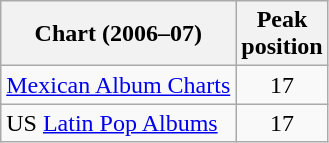<table class="wikitable sortable">
<tr>
<th align="center">Chart (2006–07)</th>
<th align="center">Peak<br>position</th>
</tr>
<tr>
<td align="left"><a href='#'>Mexican Album Charts</a></td>
<td align="center">17</td>
</tr>
<tr>
<td align="left">US <a href='#'>Latin Pop Albums</a></td>
<td align="center">17</td>
</tr>
</table>
